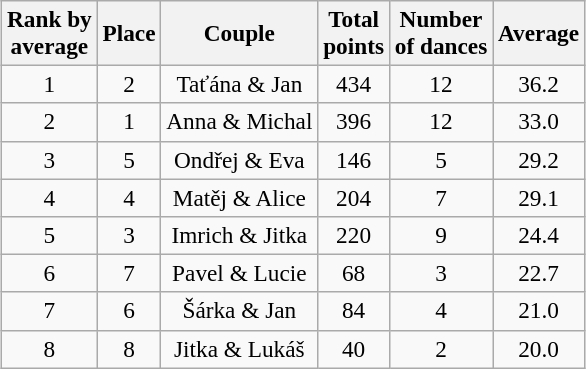<table class="wikitable sortable" style="margin:auto; text-align:center; font-size:97%;">
<tr>
<th>Rank by<br>average</th>
<th>Place</th>
<th>Couple</th>
<th>Total<br>points</th>
<th>Number<br>of dances</th>
<th>Average</th>
</tr>
<tr>
<td>1</td>
<td>2</td>
<td>Taťána & Jan</td>
<td>434</td>
<td>12</td>
<td>36.2</td>
</tr>
<tr>
<td>2</td>
<td>1</td>
<td>Anna & Michal</td>
<td>396</td>
<td>12</td>
<td>33.0</td>
</tr>
<tr>
<td>3</td>
<td>5</td>
<td>Ondřej & Eva</td>
<td>146</td>
<td>5</td>
<td>29.2</td>
</tr>
<tr>
<td>4</td>
<td>4</td>
<td>Matěj & Alice</td>
<td>204</td>
<td>7</td>
<td>29.1</td>
</tr>
<tr>
<td>5</td>
<td>3</td>
<td>Imrich & Jitka</td>
<td>220</td>
<td>9</td>
<td>24.4</td>
</tr>
<tr>
<td>6</td>
<td>7</td>
<td>Pavel & Lucie</td>
<td>68</td>
<td>3</td>
<td>22.7</td>
</tr>
<tr>
<td>7</td>
<td>6</td>
<td>Šárka & Jan</td>
<td>84</td>
<td>4</td>
<td>21.0</td>
</tr>
<tr>
<td>8</td>
<td>8</td>
<td>Jitka & Lukáš</td>
<td>40</td>
<td>2</td>
<td>20.0</td>
</tr>
</table>
